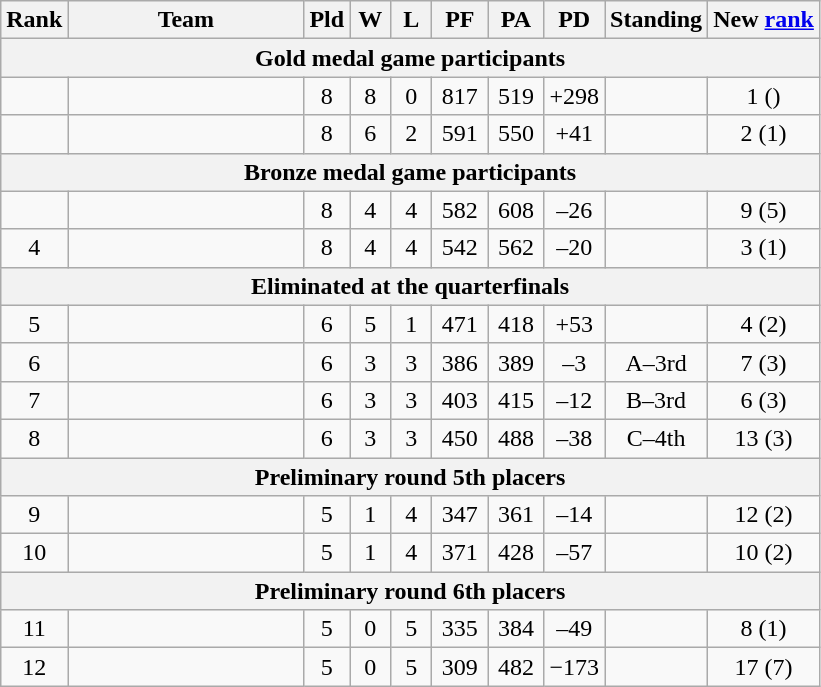<table class=wikitable>
<tr>
<th>Rank</th>
<th width=150px>Team</th>
<th width=20px>Pld</th>
<th width=20px>W</th>
<th width=20px>L</th>
<th width=30px>PF</th>
<th width=30px>PA</th>
<th width=30px>PD</th>
<th>Standing</th>
<th>New <a href='#'>rank</a></th>
</tr>
<tr>
<th colspan=10>Gold medal game participants</th>
</tr>
<tr align=center>
<td></td>
<td align=left></td>
<td>8</td>
<td>8</td>
<td>0</td>
<td>817</td>
<td>519</td>
<td>+298</td>
<td></td>
<td>1 ()</td>
</tr>
<tr align=center>
<td></td>
<td align=left></td>
<td>8</td>
<td>6</td>
<td>2</td>
<td>591</td>
<td>550</td>
<td>+41</td>
<td></td>
<td>2 (1)</td>
</tr>
<tr>
<th colspan=10>Bronze medal game participants</th>
</tr>
<tr align=center>
<td></td>
<td align=left></td>
<td>8</td>
<td>4</td>
<td>4</td>
<td>582</td>
<td>608</td>
<td>–26</td>
<td></td>
<td>9 (5)</td>
</tr>
<tr align=center>
<td>4</td>
<td align=left></td>
<td>8</td>
<td>4</td>
<td>4</td>
<td>542</td>
<td>562</td>
<td>–20</td>
<td></td>
<td>3 (1)</td>
</tr>
<tr>
<th colspan=10>Eliminated at the quarterfinals</th>
</tr>
<tr align=center>
<td>5</td>
<td align=left></td>
<td>6</td>
<td>5</td>
<td>1</td>
<td>471</td>
<td>418</td>
<td>+53</td>
<td></td>
<td>4 (2)</td>
</tr>
<tr align=center>
<td>6</td>
<td align=left></td>
<td>6</td>
<td>3</td>
<td>3</td>
<td>386</td>
<td>389</td>
<td>–3</td>
<td>A–3rd</td>
<td>7 (3)</td>
</tr>
<tr align=center>
<td>7</td>
<td align=left></td>
<td>6</td>
<td>3</td>
<td>3</td>
<td>403</td>
<td>415</td>
<td>–12</td>
<td>B–3rd</td>
<td>6 (3)</td>
</tr>
<tr align=center>
<td>8</td>
<td align=left></td>
<td>6</td>
<td>3</td>
<td>3</td>
<td>450</td>
<td>488</td>
<td>–38</td>
<td>C–4th</td>
<td>13 (3)</td>
</tr>
<tr>
<th colspan=10>Preliminary round 5th placers</th>
</tr>
<tr align=center>
<td>9</td>
<td align=left></td>
<td>5</td>
<td>1</td>
<td>4</td>
<td>347</td>
<td>361</td>
<td>–14</td>
<td></td>
<td>12 (2)</td>
</tr>
<tr align=center>
<td>10</td>
<td align=left></td>
<td>5</td>
<td>1</td>
<td>4</td>
<td>371</td>
<td>428</td>
<td>–57</td>
<td></td>
<td>10 (2)</td>
</tr>
<tr>
<th colspan=10>Preliminary round 6th placers</th>
</tr>
<tr align=center>
<td>11</td>
<td align=left></td>
<td>5</td>
<td>0</td>
<td>5</td>
<td>335</td>
<td>384</td>
<td>–49</td>
<td></td>
<td>8 (1)</td>
</tr>
<tr align=center>
<td>12</td>
<td align=left></td>
<td>5</td>
<td>0</td>
<td>5</td>
<td>309</td>
<td>482</td>
<td>−173</td>
<td></td>
<td>17 (7)</td>
</tr>
</table>
